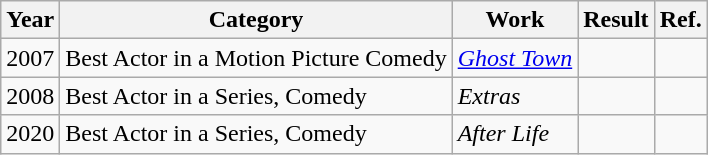<table class="wikitable">
<tr>
<th>Year</th>
<th>Category</th>
<th>Work</th>
<th>Result</th>
<th>Ref.</th>
</tr>
<tr>
<td>2007</td>
<td>Best Actor in a Motion Picture Comedy</td>
<td><em><a href='#'>Ghost Town</a></em></td>
<td></td>
<td></td>
</tr>
<tr>
<td>2008</td>
<td>Best Actor in a Series, Comedy</td>
<td><em>Extras</em></td>
<td></td>
<td></td>
</tr>
<tr>
<td>2020</td>
<td>Best Actor in a Series, Comedy</td>
<td><em>After Life</em></td>
<td></td>
<td></td>
</tr>
</table>
